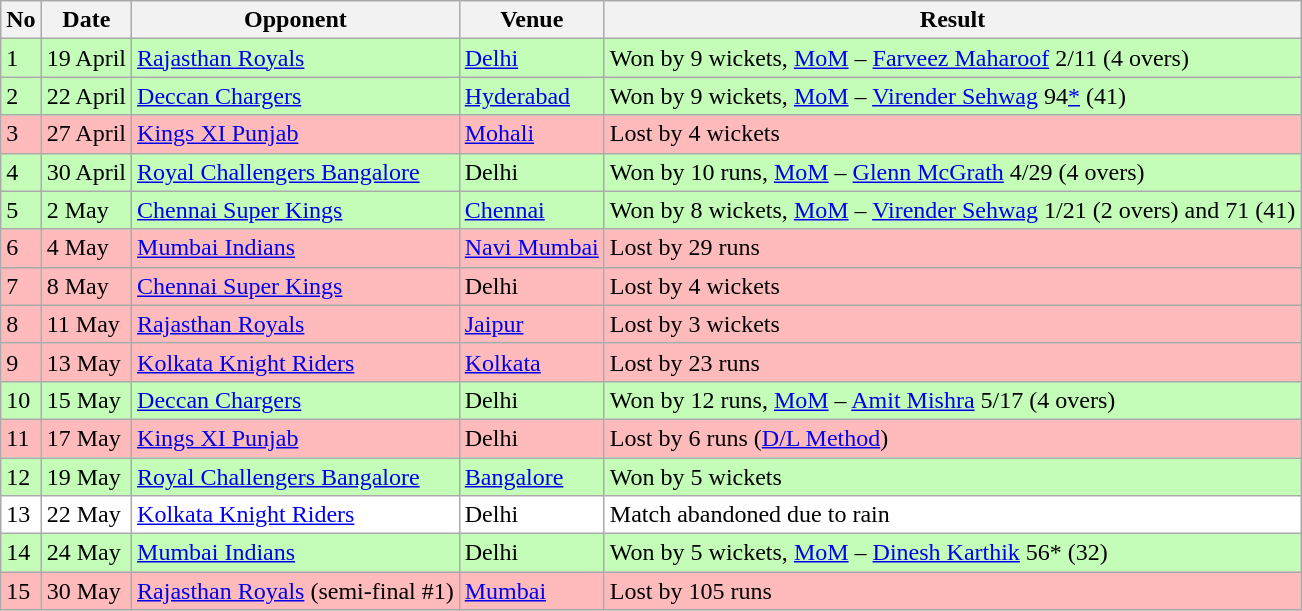<table class="wikitable sortable">
<tr>
<th>No</th>
<th>Date</th>
<th>Opponent</th>
<th>Venue</th>
<th>Result</th>
</tr>
<tr style="background:#c3fdb8;">
<td>1</td>
<td>19 April</td>
<td><a href='#'>Rajasthan Royals</a></td>
<td><a href='#'>Delhi</a></td>
<td>Won by 9 wickets, <a href='#'>MoM</a> –  <a href='#'>Farveez Maharoof</a> 2/11 (4 overs)</td>
</tr>
<tr style="background:#c3fdb8;">
<td>2</td>
<td>22 April</td>
<td><a href='#'>Deccan Chargers</a></td>
<td><a href='#'>Hyderabad</a></td>
<td>Won by 9 wickets, <a href='#'>MoM</a> –  <a href='#'>Virender Sehwag</a> 94<a href='#'>*</a> (41)</td>
</tr>
<tr style="background:#fbb;">
<td>3</td>
<td>27 April</td>
<td><a href='#'>Kings XI Punjab</a></td>
<td><a href='#'>Mohali</a></td>
<td>Lost by 4 wickets</td>
</tr>
<tr style="background:#c3fdb8;">
<td>4</td>
<td>30 April</td>
<td><a href='#'>Royal Challengers Bangalore</a></td>
<td>Delhi</td>
<td>Won by 10 runs, <a href='#'>MoM</a> –  <a href='#'>Glenn McGrath</a> 4/29 (4 overs)</td>
</tr>
<tr style="background:#c3fdb8;">
<td>5</td>
<td>2 May</td>
<td><a href='#'>Chennai Super Kings</a></td>
<td><a href='#'>Chennai</a></td>
<td>Won by 8 wickets, <a href='#'>MoM</a> –  <a href='#'>Virender Sehwag</a> 1/21 (2 overs) and 71 (41)</td>
</tr>
<tr style="background:#fbb;">
<td>6</td>
<td>4 May</td>
<td><a href='#'>Mumbai Indians</a></td>
<td><a href='#'>Navi Mumbai</a></td>
<td>Lost by 29 runs</td>
</tr>
<tr style="background:#fbb;">
<td>7</td>
<td>8 May</td>
<td><a href='#'>Chennai Super Kings</a></td>
<td>Delhi</td>
<td>Lost by 4 wickets</td>
</tr>
<tr style="background:#fbb;">
<td>8</td>
<td>11 May</td>
<td><a href='#'>Rajasthan Royals</a></td>
<td><a href='#'>Jaipur</a></td>
<td>Lost by 3 wickets</td>
</tr>
<tr style="background:#fbb;">
<td>9</td>
<td>13 May</td>
<td><a href='#'>Kolkata Knight Riders</a></td>
<td><a href='#'>Kolkata</a></td>
<td>Lost by 23 runs</td>
</tr>
<tr style="background:#c3fdb8;">
<td>10</td>
<td>15 May</td>
<td><a href='#'>Deccan Chargers</a></td>
<td>Delhi</td>
<td>Won by 12 runs, <a href='#'>MoM</a> –  <a href='#'>Amit Mishra</a> 5/17 (4 overs)</td>
</tr>
<tr style="background:#fbb;">
<td>11</td>
<td>17 May</td>
<td><a href='#'>Kings XI Punjab</a></td>
<td>Delhi</td>
<td>Lost by 6 runs (<a href='#'>D/L Method</a>)</td>
</tr>
<tr style="background:#c3fdb8;">
<td>12</td>
<td>19 May</td>
<td><a href='#'>Royal Challengers Bangalore</a></td>
<td><a href='#'>Bangalore</a></td>
<td>Won by 5 wickets</td>
</tr>
<tr style="background:white;">
<td>13</td>
<td>22 May</td>
<td><a href='#'>Kolkata Knight Riders</a></td>
<td>Delhi</td>
<td>Match abandoned due to rain</td>
</tr>
<tr style="background:#c3fdb8;">
<td>14</td>
<td>24 May</td>
<td><a href='#'>Mumbai Indians</a></td>
<td>Delhi</td>
<td>Won by 5 wickets, <a href='#'>MoM</a> –  <a href='#'>Dinesh Karthik</a> 56* (32)</td>
</tr>
<tr style="background:#fbb;">
<td>15</td>
<td>30 May</td>
<td><a href='#'>Rajasthan Royals</a> (semi-final #1)</td>
<td><a href='#'>Mumbai</a></td>
<td>Lost by 105 runs</td>
</tr>
</table>
